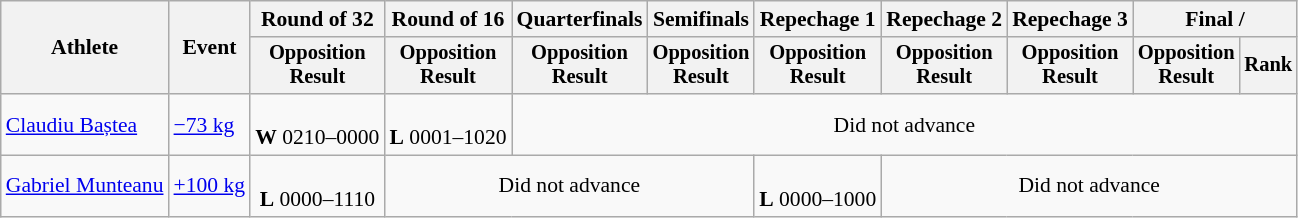<table class="wikitable" style="font-size:90%">
<tr>
<th rowspan="2">Athlete</th>
<th rowspan="2">Event</th>
<th>Round of 32</th>
<th>Round of 16</th>
<th>Quarterfinals</th>
<th>Semifinals</th>
<th>Repechage 1</th>
<th>Repechage 2</th>
<th>Repechage 3</th>
<th colspan=2>Final / </th>
</tr>
<tr style="font-size:95%">
<th>Opposition<br>Result</th>
<th>Opposition<br>Result</th>
<th>Opposition<br>Result</th>
<th>Opposition<br>Result</th>
<th>Opposition<br>Result</th>
<th>Opposition<br>Result</th>
<th>Opposition<br>Result</th>
<th>Opposition<br>Result</th>
<th>Rank</th>
</tr>
<tr align=center>
<td align=left><a href='#'>Claudiu Baștea</a></td>
<td align=left><a href='#'>−73 kg</a></td>
<td><br><strong>W</strong> 0210–0000</td>
<td><br><strong>L</strong> 0001–1020</td>
<td colspan=7>Did not advance</td>
</tr>
<tr align=center>
<td align=left><a href='#'>Gabriel Munteanu</a></td>
<td align=left><a href='#'>+100 kg</a></td>
<td><br><strong>L</strong> 0000–1110</td>
<td colspan=3>Did not advance</td>
<td><br><strong>L</strong> 0000–1000</td>
<td colspan=4>Did not advance</td>
</tr>
</table>
